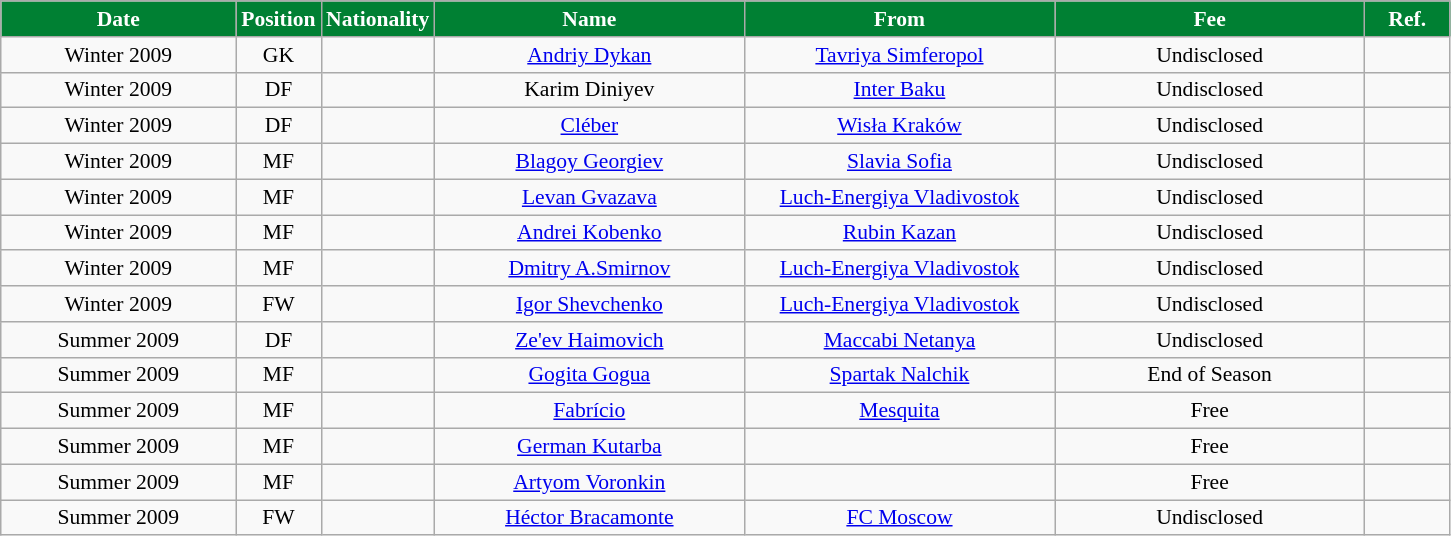<table class="wikitable"  style="text-align:center; font-size:90%; ">
<tr>
<th style="background:#008033; color:white; width:150px;">Date</th>
<th style="background:#008033; color:white; width:50px;">Position</th>
<th style="background:#008033; color:white; width:50px;">Nationality</th>
<th style="background:#008033; color:white; width:200px;">Name</th>
<th style="background:#008033; color:white; width:200px;">From</th>
<th style="background:#008033; color:white; width:200px;">Fee</th>
<th style="background:#008033; color:white; width:50px;">Ref.</th>
</tr>
<tr>
<td>Winter 2009</td>
<td>GK</td>
<td></td>
<td><a href='#'>Andriy Dykan</a></td>
<td><a href='#'>Tavriya Simferopol</a></td>
<td>Undisclosed</td>
<td></td>
</tr>
<tr>
<td>Winter 2009</td>
<td>DF</td>
<td></td>
<td>Karim Diniyev</td>
<td><a href='#'>Inter Baku</a></td>
<td>Undisclosed</td>
<td></td>
</tr>
<tr>
<td>Winter 2009</td>
<td>DF</td>
<td></td>
<td><a href='#'>Cléber</a></td>
<td><a href='#'>Wisła Kraków</a></td>
<td>Undisclosed</td>
<td></td>
</tr>
<tr>
<td>Winter 2009</td>
<td>MF</td>
<td></td>
<td><a href='#'>Blagoy Georgiev</a></td>
<td><a href='#'>Slavia Sofia</a></td>
<td>Undisclosed</td>
<td></td>
</tr>
<tr>
<td>Winter 2009</td>
<td>MF</td>
<td></td>
<td><a href='#'>Levan Gvazava</a></td>
<td><a href='#'>Luch-Energiya Vladivostok</a></td>
<td>Undisclosed</td>
<td></td>
</tr>
<tr>
<td>Winter 2009</td>
<td>MF</td>
<td></td>
<td><a href='#'>Andrei Kobenko</a></td>
<td><a href='#'>Rubin Kazan</a></td>
<td>Undisclosed</td>
<td></td>
</tr>
<tr>
<td>Winter 2009</td>
<td>MF</td>
<td></td>
<td><a href='#'>Dmitry A.Smirnov</a></td>
<td><a href='#'>Luch-Energiya Vladivostok</a></td>
<td>Undisclosed</td>
<td></td>
</tr>
<tr>
<td>Winter 2009</td>
<td>FW</td>
<td></td>
<td><a href='#'>Igor Shevchenko</a></td>
<td><a href='#'>Luch-Energiya Vladivostok</a></td>
<td>Undisclosed</td>
<td></td>
</tr>
<tr>
<td>Summer 2009</td>
<td>DF</td>
<td></td>
<td><a href='#'>Ze'ev Haimovich</a></td>
<td><a href='#'>Maccabi Netanya</a></td>
<td>Undisclosed</td>
<td></td>
</tr>
<tr>
<td>Summer 2009</td>
<td>MF</td>
<td></td>
<td><a href='#'>Gogita Gogua</a></td>
<td><a href='#'>Spartak Nalchik</a></td>
<td>End of Season</td>
<td></td>
</tr>
<tr>
<td>Summer 2009</td>
<td>MF</td>
<td></td>
<td><a href='#'>Fabrício</a></td>
<td><a href='#'>Mesquita</a></td>
<td>Free</td>
<td></td>
</tr>
<tr>
<td>Summer 2009</td>
<td>MF</td>
<td></td>
<td><a href='#'>German Kutarba</a></td>
<td></td>
<td>Free</td>
<td></td>
</tr>
<tr>
<td>Summer 2009</td>
<td>MF</td>
<td></td>
<td><a href='#'>Artyom Voronkin</a></td>
<td></td>
<td>Free</td>
<td></td>
</tr>
<tr>
<td>Summer 2009</td>
<td>FW</td>
<td></td>
<td><a href='#'>Héctor Bracamonte</a></td>
<td><a href='#'>FC Moscow</a></td>
<td>Undisclosed</td>
<td></td>
</tr>
</table>
